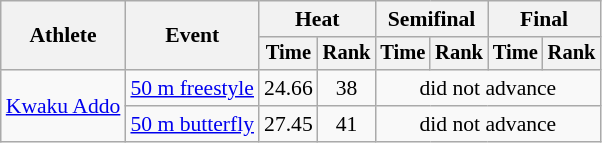<table class=wikitable style="font-size:90%">
<tr>
<th rowspan=2>Athlete</th>
<th rowspan=2>Event</th>
<th colspan="2">Heat</th>
<th colspan="2">Semifinal</th>
<th colspan="2">Final</th>
</tr>
<tr style="font-size:95%">
<th>Time</th>
<th>Rank</th>
<th>Time</th>
<th>Rank</th>
<th>Time</th>
<th>Rank</th>
</tr>
<tr align=center>
<td align=left rowspan=2><a href='#'>Kwaku Addo</a></td>
<td align=left><a href='#'>50 m freestyle</a></td>
<td>24.66</td>
<td>38</td>
<td colspan=4>did not advance</td>
</tr>
<tr align=center>
<td align=left><a href='#'>50 m butterfly</a></td>
<td>27.45</td>
<td>41</td>
<td colspan=4>did not advance</td>
</tr>
</table>
